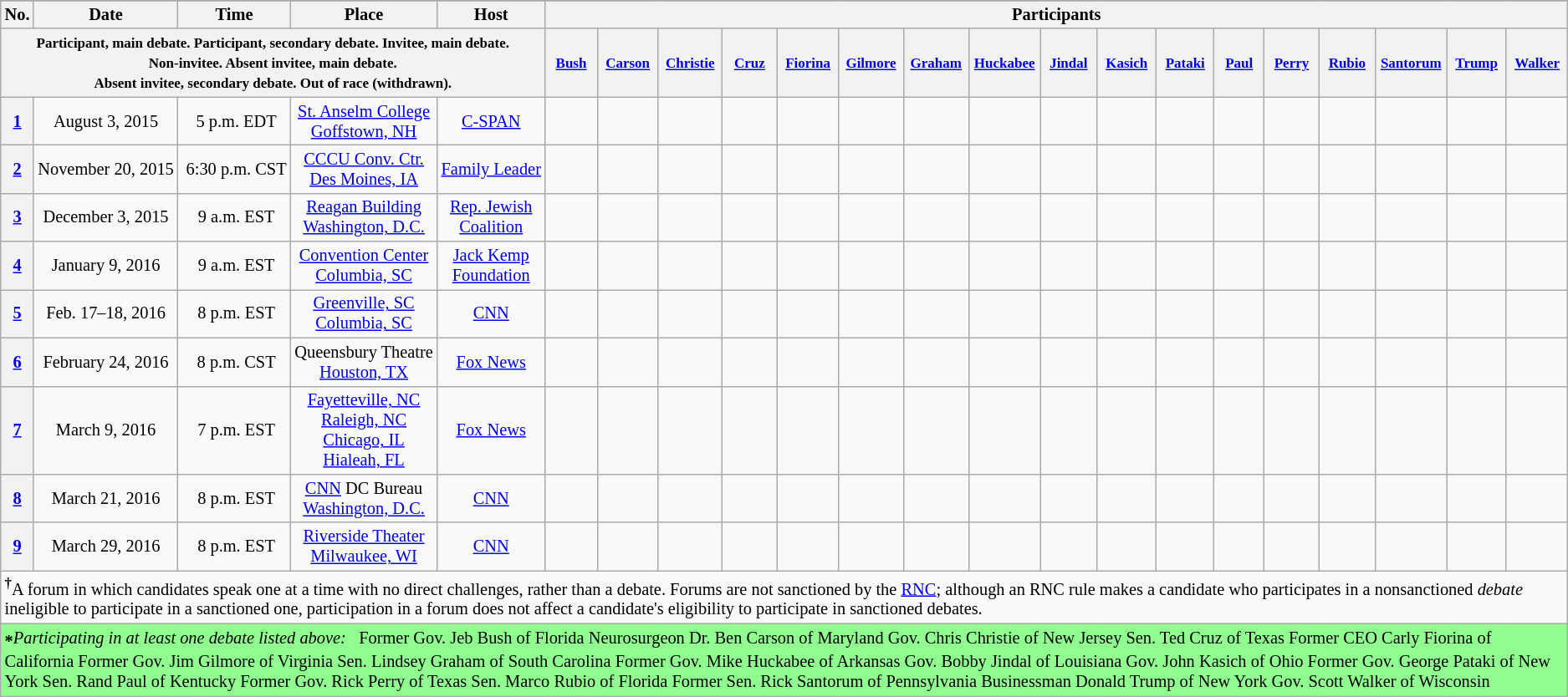<table class="wikitable" style="font-size:85%; text-align:center;">
<tr>
</tr>
<tr>
<th style="white-space:nowrap;">No.</th>
<th>Date</th>
<th>Time</th>
<th>Place</th>
<th>Host</th>
<th scope="col" colspan="18">Participants</th>
</tr>
<tr>
<th colspan="5"><small> Participant, main debate.  Participant, secondary debate.  Invitee, main debate.<br>  Non-invitee.  Absent invitee, main debate.<br> Absent invitee, secondary debate.  Out of race (withdrawn).</small></th>
<th scope="col" style="width:4em;"><small><a href='#'>Bush</a></small></th>
<th scope="col" style="width:4em;"><small><a href='#'>Carson</a></small></th>
<th scope="col" style="width:4em;"><small><a href='#'>Christie</a></small></th>
<th scope="col" style="width:4.5em;"><small><a href='#'>Cruz</a></small></th>
<th scope="col" style="width:4em;"><small><a href='#'>Fiorina</a></small></th>
<th scope="col" style="width:4em;"><small><a href='#'>Gilmore</a></small></th>
<th scope="col" style="width:4em;"><small><a href='#'>Graham</a></small></th>
<th scope="col" style="width:4em;"><small><a href='#'>Huckabee</a></small></th>
<th scope="col" style="width:4em;"><small><a href='#'>Jindal</a></small></th>
<th scope="col" style="width:4em;"><small><a href='#'>Kasich</a></small></th>
<th scope="col" style="width:4em;"><small><a href='#'>Pataki</a></small></th>
<th scope="col" style="width:4em;"><small><a href='#'>Paul</a></small></th>
<th scope="col" style="width:4em;"><small><a href='#'>Perry</a></small></th>
<th scope="col" style="width:4em;"><small><a href='#'>Rubio</a></small></th>
<th scope="col" style="width:4em;"><small><a href='#'>Santorum</a></small></th>
<th scope="col" style="width:4em;"><small><a href='#'>Trump</a></small></th>
<th scope="col" style="width:4em;"><small><a href='#'>Walker</a></small></th>
</tr>
<tr>
<th><a href='#'>1</a></th>
<td style="white-space:nowrap;">August 3, 2015</td>
<td> 5 p.m. EDT</td>
<td style="white-space:nowrap;"><a href='#'>St. Anselm College</a><br><a href='#'>Goffstown, NH</a></td>
<td style="white-space:nowrap; text-align:center;"><a href='#'>C-SPAN</a></td>
<td></td>
<td></td>
<td></td>
<td></td>
<td></td>
<td></td>
<td></td>
<td></td>
<td></td>
<td></td>
<td></td>
<td></td>
<td></td>
<td></td>
<td></td>
<td></td>
<td></td>
</tr>
<tr>
<th><a href='#'>2</a></th>
<td style="white-space:nowrap;">November 20, 2015</td>
<td> 6:30 p.m. CST</td>
<td><a href='#'>CCCU Conv. Ctr.</a><br><a href='#'>Des Moines, IA</a></td>
<td style="white-space:nowrap; text-align:center;"><a href='#'>Family Leader</a></td>
<td></td>
<td></td>
<td></td>
<td></td>
<td></td>
<td></td>
<td></td>
<td></td>
<td></td>
<td></td>
<td></td>
<td></td>
<td></td>
<td></td>
<td></td>
<td></td>
<td></td>
</tr>
<tr>
<th><a href='#'>3</a></th>
<td style="white-space:nowrap;">December 3, 2015</td>
<td> 9 a.m. EST</td>
<td><a href='#'>Reagan Building</a><br><a href='#'>Washington, D.C.</a></td>
<td style="white-space:nowrap; text-align:center;"><a href='#'>Rep. Jewish<br>Coalition</a></td>
<td></td>
<td></td>
<td></td>
<td></td>
<td></td>
<td></td>
<td></td>
<td></td>
<td></td>
<td></td>
<td></td>
<td></td>
<td></td>
<td></td>
<td></td>
<td></td>
<td></td>
</tr>
<tr>
<th><a href='#'>4</a></th>
<td style="white-space:nowrap;">January 9, 2016</td>
<td> 9 a.m. EST</td>
<td><a href='#'>Convention Center</a><br><a href='#'>Columbia, SC</a></td>
<td style="white-space:nowrap; text-align:center;"><a href='#'>Jack Kemp <br> Foundation</a></td>
<td></td>
<td></td>
<td></td>
<td></td>
<td></td>
<td></td>
<td></td>
<td></td>
<td></td>
<td></td>
<td></td>
<td></td>
<td></td>
<td></td>
<td></td>
<td></td>
<td></td>
</tr>
<tr>
<th><a href='#'>5</a></th>
<td style="white-space:nowrap;">Feb. 17–18, 2016</td>
<td> 8 p.m. EST</td>
<td><a href='#'>Greenville, SC</a><br><a href='#'>Columbia, SC</a></td>
<td style="white-space:nowrap; text-align:center;"><a href='#'>CNN</a></td>
<td></td>
<td></td>
<td></td>
<td></td>
<td></td>
<td></td>
<td></td>
<td></td>
<td></td>
<td></td>
<td></td>
<td></td>
<td></td>
<td></td>
<td></td>
<td></td>
<td></td>
</tr>
<tr>
<th><a href='#'>6</a></th>
<td style="white-space:nowrap;">February 24, 2016</td>
<td> 8 p.m. CST</td>
<td style="white-space:nowrap; text-align:center;">Queensbury Theatre<br><a href='#'>Houston, TX</a></td>
<td style="white-space:nowrap; text-align:center;"><a href='#'>Fox News</a></td>
<td></td>
<td></td>
<td></td>
<td></td>
<td></td>
<td></td>
<td></td>
<td></td>
<td></td>
<td></td>
<td></td>
<td></td>
<td></td>
<td></td>
<td></td>
<td></td>
<td></td>
</tr>
<tr>
<th><a href='#'>7</a></th>
<td style="white-space:nowrap;">March 9, 2016</td>
<td> 7 p.m. EST</td>
<td><a href='#'>Fayetteville, NC</a><br><a href='#'>Raleigh, NC</a><br><a href='#'>Chicago, IL</a><br><a href='#'>Hialeah, FL</a></td>
<td style="white-space:nowrap; text-align:center;"><a href='#'>Fox News</a></td>
<td></td>
<td></td>
<td></td>
<td></td>
<td></td>
<td></td>
<td></td>
<td></td>
<td></td>
<td></td>
<td></td>
<td></td>
<td></td>
<td></td>
<td></td>
<td></td>
<td></td>
</tr>
<tr>
<th><a href='#'>8</a></th>
<td style="white-space:nowrap;">March 21, 2016</td>
<td> 8 p.m. EST</td>
<td style="white-space:nowrap; text-align:center;"><a href='#'>CNN</a> DC Bureau<br><a href='#'>Washington, D.C.</a></td>
<td style="white-space:nowrap; text-align:center;"><a href='#'>CNN</a></td>
<td></td>
<td></td>
<td></td>
<td></td>
<td></td>
<td></td>
<td></td>
<td></td>
<td></td>
<td></td>
<td></td>
<td></td>
<td></td>
<td></td>
<td></td>
<td></td>
<td></td>
</tr>
<tr>
<th><a href='#'>9</a></th>
<td style="white-space:nowrap;">March 29, 2016</td>
<td> 8 p.m. EST</td>
<td><a href='#'>Riverside Theater</a><br><a href='#'>Milwaukee, WI</a></td>
<td style="white-space:nowrap; text-align:center;"><a href='#'>CNN</a></td>
<td></td>
<td></td>
<td></td>
<td></td>
<td></td>
<td></td>
<td></td>
<td></td>
<td></td>
<td></td>
<td></td>
<td></td>
<td></td>
<td></td>
<td></td>
<td></td>
<td></td>
</tr>
<tr>
<td colspan="22" style="background:#F9F9F9; color:black; vertical-align: top; text-align: left;" class="table-no"><strong><sup>†</sup></strong>A forum in which candidates speak one at a time with no direct challenges, rather than a debate. Forums are not sanctioned by the <a href='#'>RNC</a>; although an RNC rule makes a candidate who participates in a nonsanctioned <em>debate</em> ineligible to participate in a sanctioned one, participation in a forum does not affect a candidate's eligibility to participate in sanctioned debates.</td>
</tr>
<tr>
<td colspan="22" style="background: #90ff90; color: black; vertical-align: top; text-align: left;" class="table-no"><sub><big><strong>*</strong></big></sub><em>Participating in at least one debate listed above:</em>   Former Gov. Jeb Bush of Florida Neurosurgeon Dr. Ben Carson of Maryland Gov. Chris Christie of New Jersey Sen. Ted Cruz of Texas Former CEO Carly Fiorina of California Former Gov. Jim Gilmore of Virginia Sen. Lindsey Graham of South Carolina Former Gov. Mike Huckabee of Arkansas Gov. Bobby Jindal of Louisiana Gov. John Kasich of Ohio Former Gov. George Pataki of New York Sen. Rand Paul of Kentucky Former Gov. Rick Perry of Texas Sen. Marco Rubio of Florida Former Sen. Rick Santorum of Pennsylvania Businessman Donald Trump of New York Gov. Scott Walker of Wisconsin</td>
</tr>
</table>
